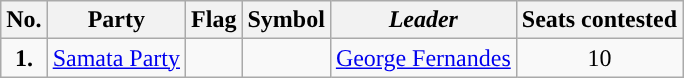<table class="wikitable">
<tr>
<th>No.</th>
<th>Party</th>
<th><strong>Flag</strong></th>
<th>Symbol</th>
<th><em>Leader</em></th>
<th>Seats contested</th>
</tr>
<tr>
<td ! style="text-align:center; background:"><strong>1.</strong></td>
<td style="text-align:center"><a href='#'>Samata Party</a></td>
<td></td>
<td></td>
<td style="text-align:center"><a href='#'>George Fernandes</a></td>
<td style="text-align:center">10</td>
</tr>
</table>
